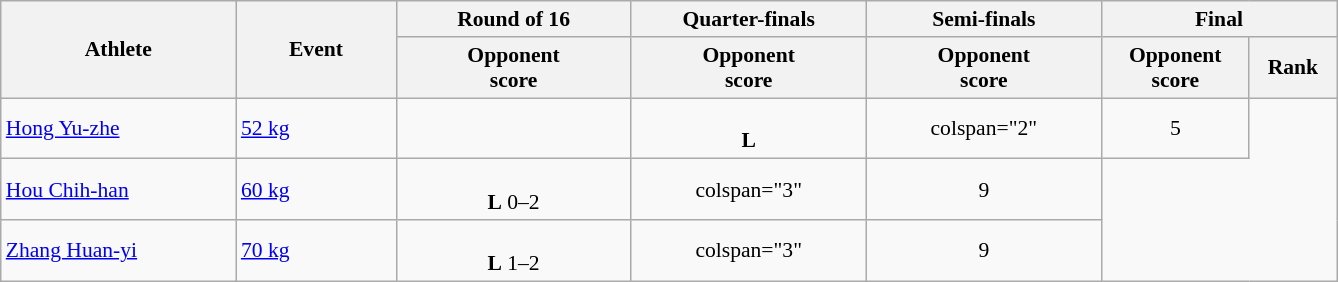<table class="wikitable" style="font-size:90%; text-align:center">
<tr>
<th rowspan="2" width="150">Athlete</th>
<th rowspan="2" width="100">Event</th>
<th width="150">Round of 16</th>
<th width="150">Quarter-finals</th>
<th width="150">Semi-finals</th>
<th colspan="2" width="150">Final</th>
</tr>
<tr>
<th>Opponent<br>score</th>
<th>Opponent<br>score</th>
<th>Opponent<br>score</th>
<th>Opponent<br>score</th>
<th>Rank</th>
</tr>
<tr>
<td align="left"><a href='#'>Hong Yu-zhe</a></td>
<td align="left"><a href='#'>52 kg</a></td>
<td></td>
<td><br><strong>L</strong> </td>
<td>colspan="2" </td>
<td>5</td>
</tr>
<tr>
<td align="left"><a href='#'>Hou Chih-han</a></td>
<td align="left"><a href='#'>60 kg</a></td>
<td><br><strong>L</strong> 0–2</td>
<td>colspan="3" </td>
<td>9</td>
</tr>
<tr>
<td align="left"><a href='#'>Zhang Huan-yi</a></td>
<td align="left"><a href='#'>70 kg</a></td>
<td><br><strong>L</strong> 1–2</td>
<td>colspan="3" </td>
<td>9</td>
</tr>
</table>
